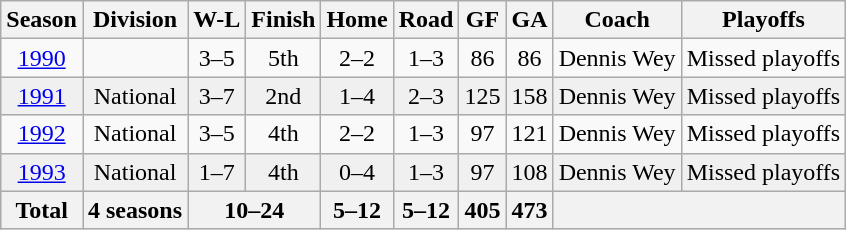<table class="wikitable">
<tr>
<th>Season</th>
<th>Division</th>
<th>W-L</th>
<th>Finish</th>
<th>Home</th>
<th>Road</th>
<th>GF</th>
<th>GA</th>
<th>Coach</th>
<th>Playoffs</th>
</tr>
<tr ALIGN=center>
<td><a href='#'>1990</a></td>
<td></td>
<td>3–5</td>
<td>5th</td>
<td>2–2</td>
<td>1–3</td>
<td>86</td>
<td>86</td>
<td>Dennis Wey</td>
<td>Missed playoffs</td>
</tr>
<tr ALIGN=center bgcolor="#f0f0f0">
<td><a href='#'>1991</a></td>
<td>National</td>
<td>3–7</td>
<td>2nd</td>
<td>1–4</td>
<td>2–3</td>
<td>125</td>
<td>158</td>
<td>Dennis Wey</td>
<td>Missed playoffs</td>
</tr>
<tr ALIGN=center>
<td><a href='#'>1992</a></td>
<td>National</td>
<td>3–5</td>
<td>4th</td>
<td>2–2</td>
<td>1–3</td>
<td>97</td>
<td>121</td>
<td>Dennis Wey</td>
<td>Missed playoffs</td>
</tr>
<tr ALIGN=center bgcolor="#f0f0f0">
<td><a href='#'>1993</a></td>
<td>National</td>
<td>1–7</td>
<td>4th</td>
<td>0–4</td>
<td>1–3</td>
<td>97</td>
<td>108</td>
<td>Dennis Wey</td>
<td>Missed playoffs</td>
</tr>
<tr ALIGN=center bgcolor="#e0e0e0">
<th>Total</th>
<th>4 seasons</th>
<th colspan="2">10–24</th>
<th>5–12</th>
<th>5–12</th>
<th>405</th>
<th>473</th>
<th colspan="2"></th>
</tr>
</table>
